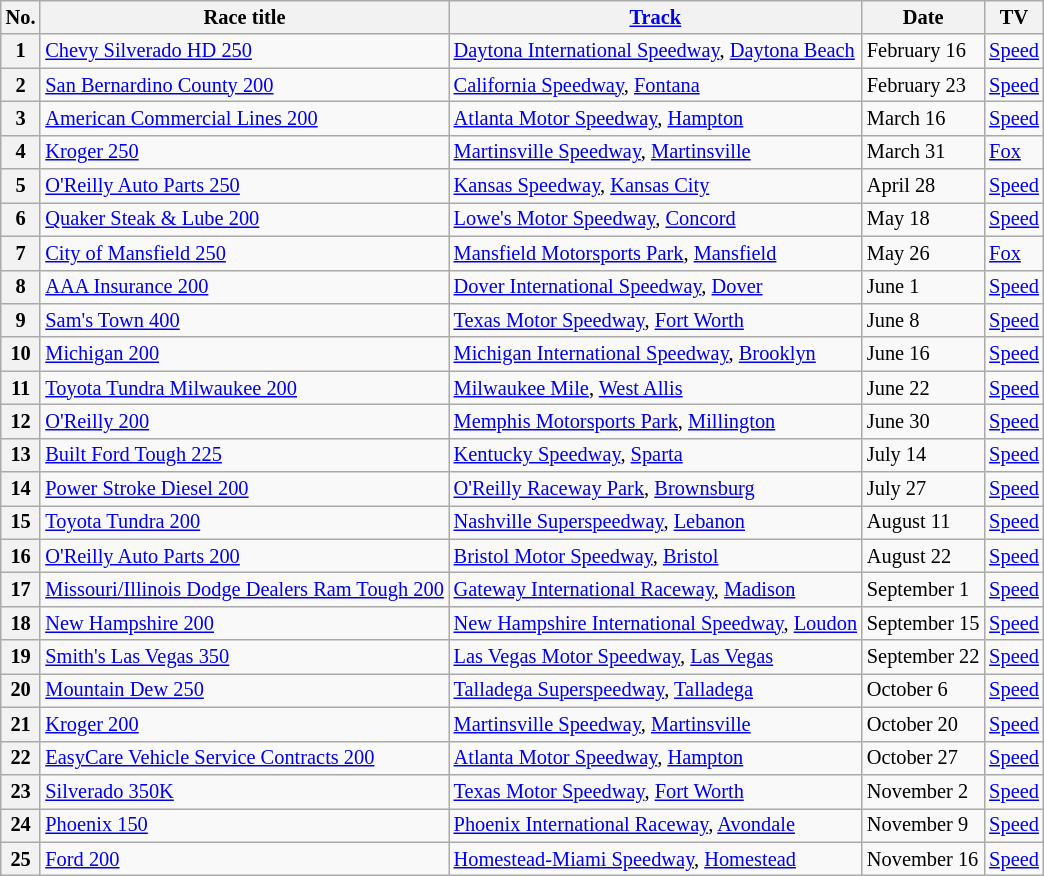<table class="wikitable" style="font-size:85%;">
<tr>
<th>No.</th>
<th>Race title</th>
<th><a href='#'>Track</a></th>
<th>Date</th>
<th>TV</th>
</tr>
<tr>
<th>1</th>
<td><a href='#'>Chevy Silverado HD 250</a></td>
<td><a href='#'>Daytona International Speedway</a>, <a href='#'>Daytona Beach</a></td>
<td>February 16</td>
<td><a href='#'>Speed</a></td>
</tr>
<tr>
<th>2</th>
<td><a href='#'>San Bernardino County 200</a></td>
<td><a href='#'>California Speedway</a>, <a href='#'>Fontana</a></td>
<td>February 23</td>
<td><a href='#'>Speed</a></td>
</tr>
<tr>
<th>3</th>
<td><a href='#'>American Commercial Lines 200</a></td>
<td><a href='#'>Atlanta Motor Speedway</a>, <a href='#'>Hampton</a></td>
<td>March 16</td>
<td><a href='#'>Speed</a></td>
</tr>
<tr>
<th>4</th>
<td><a href='#'>Kroger 250</a></td>
<td><a href='#'>Martinsville Speedway</a>, <a href='#'>Martinsville</a></td>
<td>March 31</td>
<td><a href='#'>Fox</a></td>
</tr>
<tr>
<th>5</th>
<td><a href='#'>O'Reilly Auto Parts 250</a></td>
<td><a href='#'>Kansas Speedway</a>, <a href='#'>Kansas City</a></td>
<td>April 28</td>
<td><a href='#'>Speed</a></td>
</tr>
<tr>
<th>6</th>
<td><a href='#'>Quaker Steak & Lube 200</a></td>
<td><a href='#'>Lowe's Motor Speedway</a>, <a href='#'>Concord</a></td>
<td>May 18</td>
<td><a href='#'>Speed</a></td>
</tr>
<tr>
<th>7</th>
<td><a href='#'>City of Mansfield 250</a></td>
<td><a href='#'>Mansfield Motorsports Park</a>, <a href='#'>Mansfield</a></td>
<td>May 26</td>
<td><a href='#'>Fox</a></td>
</tr>
<tr>
<th>8</th>
<td><a href='#'>AAA Insurance 200</a></td>
<td><a href='#'>Dover International Speedway</a>, <a href='#'>Dover</a></td>
<td>June 1</td>
<td><a href='#'>Speed</a></td>
</tr>
<tr>
<th>9</th>
<td><a href='#'>Sam's Town 400</a></td>
<td><a href='#'>Texas Motor Speedway</a>, <a href='#'>Fort Worth</a></td>
<td>June 8</td>
<td><a href='#'>Speed</a></td>
</tr>
<tr>
<th>10</th>
<td><a href='#'>Michigan 200</a></td>
<td><a href='#'>Michigan International Speedway</a>, <a href='#'>Brooklyn</a></td>
<td>June 16</td>
<td><a href='#'>Speed</a></td>
</tr>
<tr>
<th>11</th>
<td><a href='#'>Toyota Tundra Milwaukee 200</a></td>
<td><a href='#'>Milwaukee Mile</a>, <a href='#'>West Allis</a></td>
<td>June 22</td>
<td><a href='#'>Speed</a></td>
</tr>
<tr>
<th>12</th>
<td><a href='#'>O'Reilly 200</a></td>
<td><a href='#'>Memphis Motorsports Park</a>, <a href='#'>Millington</a></td>
<td>June 30</td>
<td><a href='#'>Speed</a></td>
</tr>
<tr>
<th>13</th>
<td><a href='#'>Built Ford Tough 225</a></td>
<td><a href='#'>Kentucky Speedway</a>, <a href='#'>Sparta</a></td>
<td>July 14</td>
<td><a href='#'>Speed</a></td>
</tr>
<tr>
<th>14</th>
<td><a href='#'>Power Stroke Diesel 200</a></td>
<td><a href='#'>O'Reilly Raceway Park</a>, <a href='#'>Brownsburg</a></td>
<td>July 27</td>
<td><a href='#'>Speed</a></td>
</tr>
<tr>
<th>15</th>
<td><a href='#'>Toyota Tundra 200</a></td>
<td><a href='#'>Nashville Superspeedway</a>, <a href='#'>Lebanon</a></td>
<td>August 11</td>
<td><a href='#'>Speed</a></td>
</tr>
<tr>
<th>16</th>
<td><a href='#'>O'Reilly Auto Parts 200</a></td>
<td><a href='#'>Bristol Motor Speedway</a>, <a href='#'>Bristol</a></td>
<td>August 22</td>
<td><a href='#'>Speed</a></td>
</tr>
<tr>
<th>17</th>
<td><a href='#'>Missouri/Illinois Dodge Dealers Ram Tough 200</a></td>
<td><a href='#'>Gateway International Raceway</a>, <a href='#'>Madison</a></td>
<td>September 1</td>
<td><a href='#'>Speed</a></td>
</tr>
<tr>
<th>18</th>
<td><a href='#'>New Hampshire 200</a></td>
<td><a href='#'>New Hampshire International Speedway</a>, <a href='#'>Loudon</a></td>
<td>September 15</td>
<td><a href='#'>Speed</a></td>
</tr>
<tr>
<th>19</th>
<td><a href='#'>Smith's Las Vegas 350</a></td>
<td><a href='#'>Las Vegas Motor Speedway</a>, <a href='#'>Las Vegas</a></td>
<td>September 22</td>
<td><a href='#'>Speed</a></td>
</tr>
<tr>
<th>20</th>
<td><a href='#'>Mountain Dew 250</a></td>
<td><a href='#'>Talladega Superspeedway</a>, <a href='#'>Talladega</a></td>
<td>October 6</td>
<td><a href='#'>Speed</a></td>
</tr>
<tr>
<th>21</th>
<td><a href='#'>Kroger 200</a></td>
<td><a href='#'>Martinsville Speedway</a>, <a href='#'>Martinsville</a></td>
<td>October 20</td>
<td><a href='#'>Speed</a></td>
</tr>
<tr>
<th>22</th>
<td><a href='#'>EasyCare Vehicle Service Contracts 200</a></td>
<td><a href='#'>Atlanta Motor Speedway</a>, <a href='#'>Hampton</a></td>
<td>October 27</td>
<td><a href='#'>Speed</a></td>
</tr>
<tr>
<th>23</th>
<td><a href='#'>Silverado 350K</a></td>
<td><a href='#'>Texas Motor Speedway</a>, <a href='#'>Fort Worth</a></td>
<td>November 2</td>
<td><a href='#'>Speed</a></td>
</tr>
<tr>
<th>24</th>
<td><a href='#'>Phoenix 150</a></td>
<td><a href='#'>Phoenix International Raceway</a>, <a href='#'>Avondale</a></td>
<td>November 9</td>
<td><a href='#'>Speed</a></td>
</tr>
<tr>
<th>25</th>
<td><a href='#'>Ford 200</a></td>
<td><a href='#'>Homestead-Miami Speedway</a>, <a href='#'>Homestead</a></td>
<td>November 16</td>
<td><a href='#'>Speed</a></td>
</tr>
</table>
